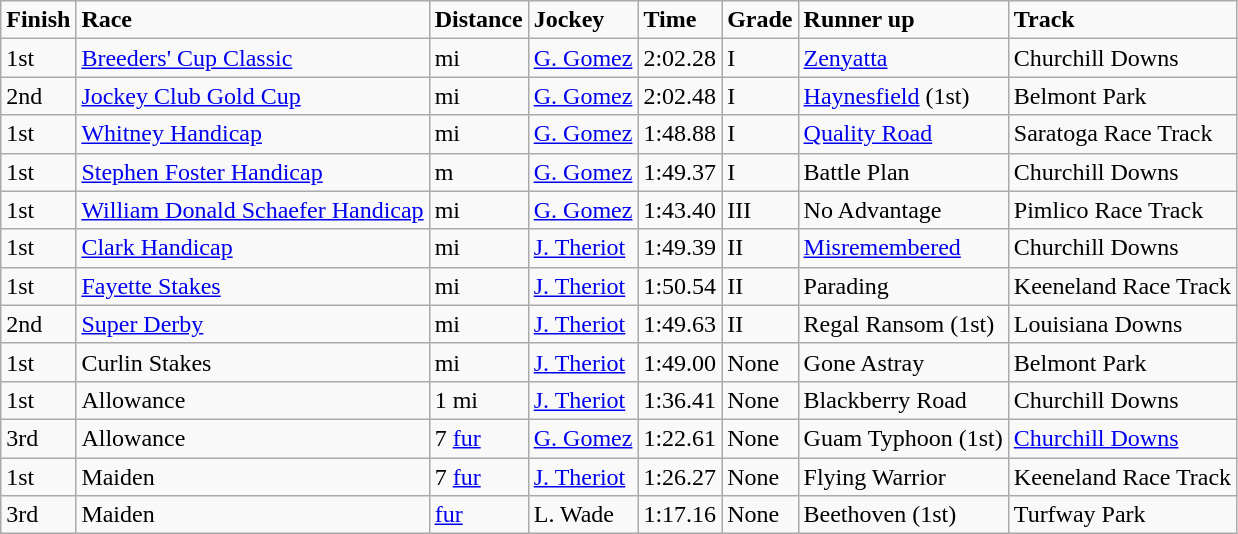<table class="wikitable">
<tr>
<td><strong>Finish</strong></td>
<td><strong>Race</strong></td>
<td><strong>Distance</strong></td>
<td><strong>Jockey</strong></td>
<td><strong>Time</strong></td>
<td><strong>Grade</strong></td>
<td><strong>Runner up </strong></td>
<td><strong>Track</strong></td>
</tr>
<tr>
<td>1st</td>
<td><a href='#'>Breeders' Cup Classic</a></td>
<td> mi</td>
<td><a href='#'>G. Gomez</a></td>
<td>2:02.28</td>
<td>I</td>
<td><a href='#'>Zenyatta</a></td>
<td>Churchill Downs</td>
</tr>
<tr>
<td>2nd</td>
<td><a href='#'>Jockey Club Gold Cup</a></td>
<td> mi</td>
<td><a href='#'>G. Gomez</a></td>
<td>2:02.48</td>
<td>I</td>
<td><a href='#'>Haynesfield</a> (1st)</td>
<td>Belmont Park</td>
</tr>
<tr>
<td>1st</td>
<td><a href='#'>Whitney Handicap</a></td>
<td> mi</td>
<td><a href='#'>G. Gomez</a></td>
<td>1:48.88</td>
<td>I</td>
<td><a href='#'>Quality Road</a></td>
<td>Saratoga Race Track</td>
</tr>
<tr>
<td>1st</td>
<td><a href='#'>Stephen Foster Handicap</a></td>
<td> m</td>
<td><a href='#'>G. Gomez</a></td>
<td>1:49.37</td>
<td>I</td>
<td>Battle Plan</td>
<td>Churchill Downs</td>
</tr>
<tr>
<td>1st</td>
<td><a href='#'>William Donald Schaefer Handicap</a></td>
<td> mi</td>
<td><a href='#'>G. Gomez</a></td>
<td>1:43.40</td>
<td>III</td>
<td>No Advantage</td>
<td>Pimlico Race Track</td>
</tr>
<tr>
<td>1st</td>
<td><a href='#'>Clark Handicap</a></td>
<td> mi</td>
<td><a href='#'>J. Theriot</a></td>
<td>1:49.39</td>
<td>II</td>
<td><a href='#'>Misremembered</a></td>
<td>Churchill Downs</td>
</tr>
<tr>
<td>1st</td>
<td><a href='#'>Fayette Stakes</a></td>
<td> mi</td>
<td><a href='#'>J. Theriot</a></td>
<td>1:50.54</td>
<td>II</td>
<td>Parading</td>
<td>Keeneland Race Track</td>
</tr>
<tr>
<td>2nd</td>
<td><a href='#'>Super Derby</a></td>
<td> mi</td>
<td><a href='#'>J. Theriot</a></td>
<td>1:49.63</td>
<td>II</td>
<td>Regal Ransom (1st)</td>
<td>Louisiana Downs</td>
</tr>
<tr>
<td>1st</td>
<td>Curlin Stakes</td>
<td> mi</td>
<td><a href='#'>J. Theriot</a></td>
<td>1:49.00</td>
<td>None</td>
<td>Gone Astray</td>
<td>Belmont Park</td>
</tr>
<tr>
<td>1st</td>
<td>Allowance</td>
<td>1 mi</td>
<td><a href='#'>J. Theriot</a></td>
<td>1:36.41</td>
<td>None</td>
<td>Blackberry Road</td>
<td>Churchill Downs</td>
</tr>
<tr>
<td>3rd</td>
<td>Allowance</td>
<td>7 <a href='#'>fur</a></td>
<td><a href='#'>G. Gomez</a></td>
<td>1:22.61</td>
<td>None</td>
<td>Guam Typhoon (1st)</td>
<td><a href='#'>Churchill Downs</a></td>
</tr>
<tr>
<td>1st</td>
<td>Maiden</td>
<td>7 <a href='#'>fur</a></td>
<td><a href='#'>J. Theriot</a></td>
<td>1:26.27</td>
<td>None</td>
<td>Flying Warrior</td>
<td>Keeneland Race Track</td>
</tr>
<tr>
<td>3rd</td>
<td>Maiden</td>
<td> <a href='#'>fur</a></td>
<td>L. Wade</td>
<td>1:17.16</td>
<td>None</td>
<td>Beethoven (1st)</td>
<td>Turfway Park</td>
</tr>
</table>
